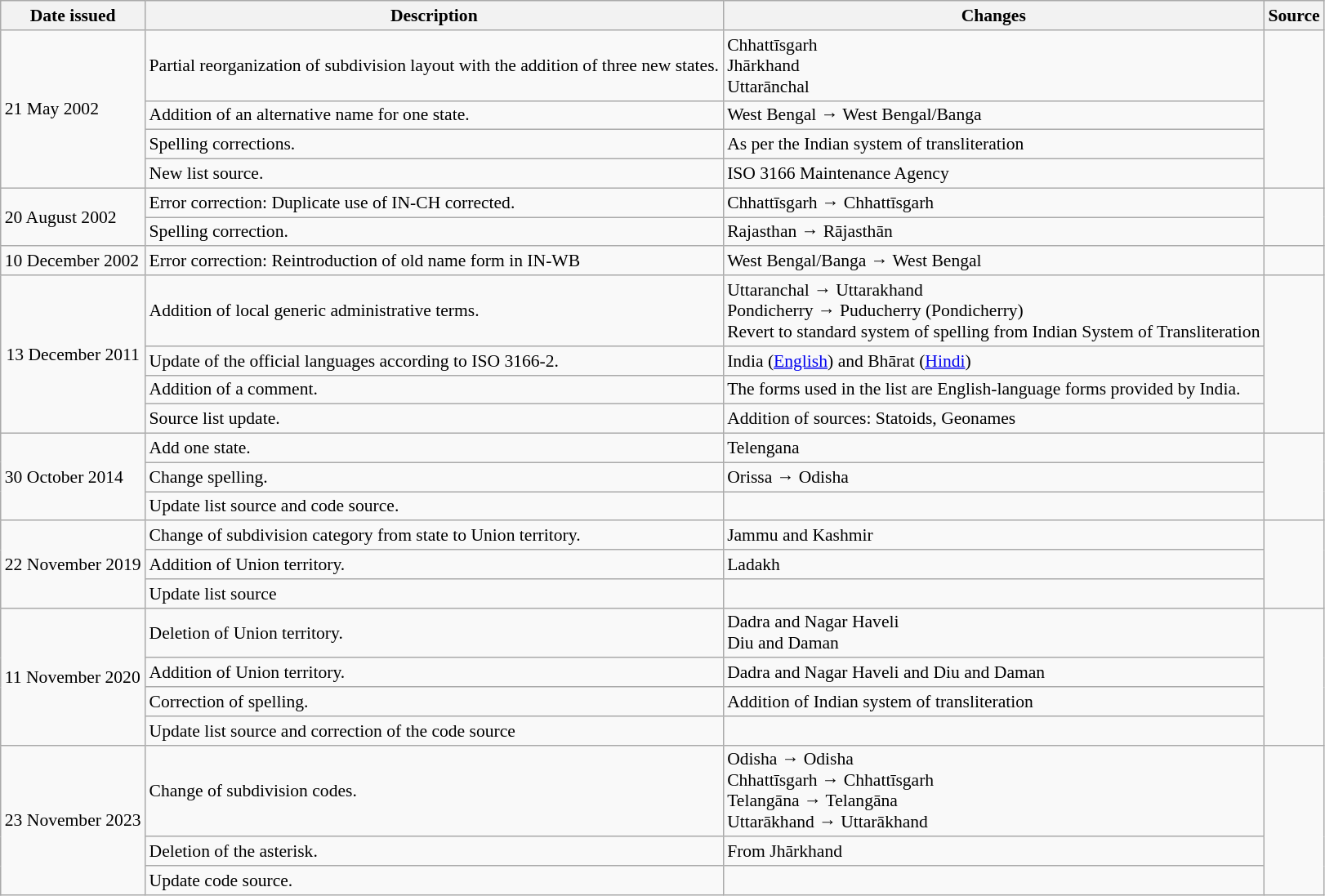<table class="wikitable defaultleft" style="font-size:90%;">
<tr>
<th>Date issued</th>
<th>Description</th>
<th>Changes</th>
<th>Source</th>
</tr>
<tr>
<td rowspan=4>21 May 2002</td>
<td>Partial reorganization of subdivision layout with the addition of three new states.</td>
<td> Chhattīsgarh <br>  Jhārkhand <br>  Uttarānchal</td>
<td align=center rowspan=4></td>
</tr>
<tr>
<td>Addition of an alternative name for one state.</td>
<td> West Bengal →  West Bengal/Banga</td>
</tr>
<tr>
<td>Spelling corrections.</td>
<td>As per the Indian system of transliteration</td>
</tr>
<tr>
<td>New list source.</td>
<td>ISO 3166 Maintenance Agency</td>
</tr>
<tr>
<td rowspan=2>20 August 2002</td>
<td>Error correction: Duplicate use of IN-CH corrected.</td>
<td> Chhattīsgarh →  Chhattīsgarh</td>
<td align=center rowspan=2></td>
</tr>
<tr>
<td>Spelling correction.</td>
<td> Rajasthan →  Rājasthān</td>
</tr>
<tr>
<td>10 December 2002</td>
<td>Error correction: Reintroduction of old name form in IN-WB</td>
<td> West Bengal/Banga →  West Bengal</td>
<td align=center></td>
</tr>
<tr>
<td align=center rowspan=4>13 December 2011</td>
<td>Addition of local generic administrative terms.</td>
<td> Uttaranchal →  Uttarakhand <br>  Pondicherry →  Puducherry (Pondicherry) <br> Revert to standard system of spelling from Indian System of Transliteration</td>
<td align=center rowspan=4></td>
</tr>
<tr>
<td>Update of the official languages according to ISO 3166-2.</td>
<td>India (<a href='#'>English</a>) and Bhārat (<a href='#'>Hindi</a>)</td>
</tr>
<tr>
<td>Addition of a comment.</td>
<td>The forms used in the list are English-language forms provided by India.</td>
</tr>
<tr>
<td>Source list update.</td>
<td>Addition of sources: Statoids, Geonames</td>
</tr>
<tr>
<td rowspan=3>30 October 2014</td>
<td>Add one state.</td>
<td> Telengana</td>
<td align=center rowspan=3></td>
</tr>
<tr>
<td>Change spelling.</td>
<td> Orissa →  Odisha</td>
</tr>
<tr>
<td>Update list source and code source.</td>
<td></td>
</tr>
<tr>
<td rowspan=3>22 November 2019</td>
<td>Change of subdivision category from state to Union territory.</td>
<td> Jammu and Kashmir</td>
<td align=center rowspan=3></td>
</tr>
<tr>
<td>Addition of Union territory.</td>
<td> Ladakh</td>
</tr>
<tr>
<td>Update list source</td>
<td></td>
</tr>
<tr>
<td rowspan=4>11 November 2020</td>
<td>Deletion of Union territory.</td>
<td> Dadra and Nagar Haveli <br>  Diu and Daman</td>
<td align=center rowspan=4></td>
</tr>
<tr>
<td>Addition of Union territory.</td>
<td> Dadra and Nagar Haveli and Diu and Daman</td>
</tr>
<tr>
<td>Correction of spelling.</td>
<td>Addition of Indian system of transliteration</td>
</tr>
<tr>
<td>Update list source and correction of the code source</td>
</tr>
<tr>
<td rowspan=3>23 November 2023</td>
<td>Change of subdivision codes.</td>
<td> Odisha →  Odisha <br>  Chhattīsgarh →   Chhattīsgarh <br>  Telangāna →   Telangāna <br>  Uttarākhand →  Uttarākhand</td>
<td align=center rowspan=3></td>
</tr>
<tr>
<td>Deletion of the asterisk.</td>
<td>From  Jhārkhand</td>
</tr>
<tr>
<td>Update code source.</td>
<td></td>
</tr>
</table>
